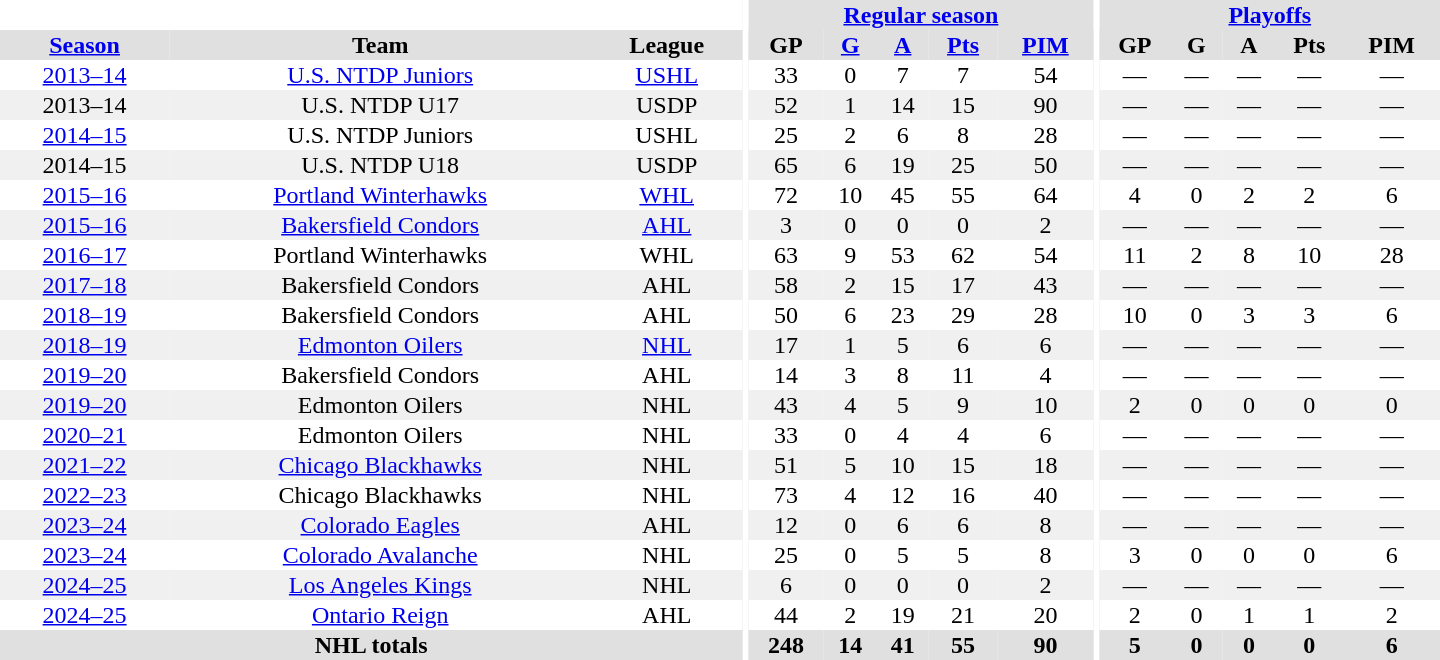<table border="0" cellpadding="1" cellspacing="0" style="text-align:center; width:60em">
<tr bgcolor="#e0e0e0">
<th colspan="3" bgcolor="#ffffff"></th>
<th rowspan="99" bgcolor="#ffffff"></th>
<th colspan="5"><a href='#'>Regular season</a></th>
<th rowspan="99" bgcolor="#ffffff"></th>
<th colspan="5"><a href='#'>Playoffs</a></th>
</tr>
<tr bgcolor="#e0e0e0">
<th><a href='#'>Season</a></th>
<th>Team</th>
<th>League</th>
<th>GP</th>
<th><a href='#'>G</a></th>
<th><a href='#'>A</a></th>
<th><a href='#'>Pts</a></th>
<th><a href='#'>PIM</a></th>
<th>GP</th>
<th>G</th>
<th>A</th>
<th>Pts</th>
<th>PIM</th>
</tr>
<tr>
<td><a href='#'>2013–14</a></td>
<td><a href='#'>U.S. NTDP Juniors</a></td>
<td><a href='#'>USHL</a></td>
<td>33</td>
<td>0</td>
<td>7</td>
<td>7</td>
<td>54</td>
<td>—</td>
<td>—</td>
<td>—</td>
<td>—</td>
<td>—</td>
</tr>
<tr bgcolor="#f0f0f0">
<td>2013–14</td>
<td>U.S. NTDP U17</td>
<td>USDP</td>
<td>52</td>
<td>1</td>
<td>14</td>
<td>15</td>
<td>90</td>
<td>—</td>
<td>—</td>
<td>—</td>
<td>—</td>
<td>—</td>
</tr>
<tr>
<td><a href='#'>2014–15</a></td>
<td>U.S. NTDP Juniors</td>
<td>USHL</td>
<td>25</td>
<td>2</td>
<td>6</td>
<td>8</td>
<td>28</td>
<td>—</td>
<td>—</td>
<td>—</td>
<td>—</td>
<td>—</td>
</tr>
<tr bgcolor="#f0f0f0">
<td>2014–15</td>
<td>U.S. NTDP U18</td>
<td>USDP</td>
<td>65</td>
<td>6</td>
<td>19</td>
<td>25</td>
<td>50</td>
<td>—</td>
<td>—</td>
<td>—</td>
<td>—</td>
<td>—</td>
</tr>
<tr>
<td><a href='#'>2015–16</a></td>
<td><a href='#'>Portland Winterhawks</a></td>
<td><a href='#'>WHL</a></td>
<td>72</td>
<td>10</td>
<td>45</td>
<td>55</td>
<td>64</td>
<td>4</td>
<td>0</td>
<td>2</td>
<td>2</td>
<td>6</td>
</tr>
<tr bgcolor="#f0f0f0">
<td><a href='#'>2015–16</a></td>
<td><a href='#'>Bakersfield Condors</a></td>
<td><a href='#'>AHL</a></td>
<td>3</td>
<td>0</td>
<td>0</td>
<td>0</td>
<td>2</td>
<td>—</td>
<td>—</td>
<td>—</td>
<td>—</td>
<td>—</td>
</tr>
<tr>
<td><a href='#'>2016–17</a></td>
<td>Portland Winterhawks</td>
<td>WHL</td>
<td>63</td>
<td>9</td>
<td>53</td>
<td>62</td>
<td>54</td>
<td>11</td>
<td>2</td>
<td>8</td>
<td>10</td>
<td>28</td>
</tr>
<tr bgcolor="#f0f0f0">
<td><a href='#'>2017–18</a></td>
<td>Bakersfield Condors</td>
<td>AHL</td>
<td>58</td>
<td>2</td>
<td>15</td>
<td>17</td>
<td>43</td>
<td>—</td>
<td>—</td>
<td>—</td>
<td>—</td>
<td>—</td>
</tr>
<tr>
<td><a href='#'>2018–19</a></td>
<td>Bakersfield Condors</td>
<td>AHL</td>
<td>50</td>
<td>6</td>
<td>23</td>
<td>29</td>
<td>28</td>
<td>10</td>
<td>0</td>
<td>3</td>
<td>3</td>
<td>6</td>
</tr>
<tr bgcolor="#f0f0f0">
<td><a href='#'>2018–19</a></td>
<td><a href='#'>Edmonton Oilers</a></td>
<td><a href='#'>NHL</a></td>
<td>17</td>
<td>1</td>
<td>5</td>
<td>6</td>
<td>6</td>
<td>—</td>
<td>—</td>
<td>—</td>
<td>—</td>
<td>—</td>
</tr>
<tr>
<td><a href='#'>2019–20</a></td>
<td>Bakersfield Condors</td>
<td>AHL</td>
<td>14</td>
<td>3</td>
<td>8</td>
<td>11</td>
<td>4</td>
<td>—</td>
<td>—</td>
<td>—</td>
<td>—</td>
<td>—</td>
</tr>
<tr bgcolor="#f0f0f0">
<td><a href='#'>2019–20</a></td>
<td>Edmonton Oilers</td>
<td>NHL</td>
<td>43</td>
<td>4</td>
<td>5</td>
<td>9</td>
<td>10</td>
<td>2</td>
<td>0</td>
<td>0</td>
<td>0</td>
<td>0</td>
</tr>
<tr>
<td><a href='#'>2020–21</a></td>
<td>Edmonton Oilers</td>
<td>NHL</td>
<td>33</td>
<td>0</td>
<td>4</td>
<td>4</td>
<td>6</td>
<td>—</td>
<td>—</td>
<td>—</td>
<td>—</td>
<td>—</td>
</tr>
<tr bgcolor="#f0f0f0">
<td><a href='#'>2021–22</a></td>
<td><a href='#'>Chicago Blackhawks</a></td>
<td>NHL</td>
<td>51</td>
<td>5</td>
<td>10</td>
<td>15</td>
<td>18</td>
<td>—</td>
<td>—</td>
<td>—</td>
<td>—</td>
<td>—</td>
</tr>
<tr>
<td><a href='#'>2022–23</a></td>
<td>Chicago Blackhawks</td>
<td>NHL</td>
<td>73</td>
<td>4</td>
<td>12</td>
<td>16</td>
<td>40</td>
<td>—</td>
<td>—</td>
<td>—</td>
<td>—</td>
<td>—</td>
</tr>
<tr bgcolor="#f0f0f0">
<td><a href='#'>2023–24</a></td>
<td><a href='#'>Colorado Eagles</a></td>
<td>AHL</td>
<td>12</td>
<td>0</td>
<td>6</td>
<td>6</td>
<td>8</td>
<td>—</td>
<td>—</td>
<td>—</td>
<td>—</td>
<td>—</td>
</tr>
<tr>
<td><a href='#'>2023–24</a></td>
<td><a href='#'>Colorado Avalanche</a></td>
<td>NHL</td>
<td>25</td>
<td>0</td>
<td>5</td>
<td>5</td>
<td>8</td>
<td>3</td>
<td>0</td>
<td>0</td>
<td>0</td>
<td>6</td>
</tr>
<tr bgcolor="#f0f0f0">
<td><a href='#'>2024–25</a></td>
<td><a href='#'>Los Angeles Kings</a></td>
<td>NHL</td>
<td>6</td>
<td>0</td>
<td>0</td>
<td>0</td>
<td>2</td>
<td>—</td>
<td>—</td>
<td>—</td>
<td>—</td>
<td>—</td>
</tr>
<tr>
<td><a href='#'>2024–25</a></td>
<td><a href='#'>Ontario Reign</a></td>
<td>AHL</td>
<td>44</td>
<td>2</td>
<td>19</td>
<td>21</td>
<td>20</td>
<td>2</td>
<td>0</td>
<td>1</td>
<td>1</td>
<td>2</td>
</tr>
<tr bgcolor="#e0e0e0">
<th colspan="3">NHL totals</th>
<th>248</th>
<th>14</th>
<th>41</th>
<th>55</th>
<th>90</th>
<th>5</th>
<th>0</th>
<th>0</th>
<th>0</th>
<th>6</th>
</tr>
</table>
